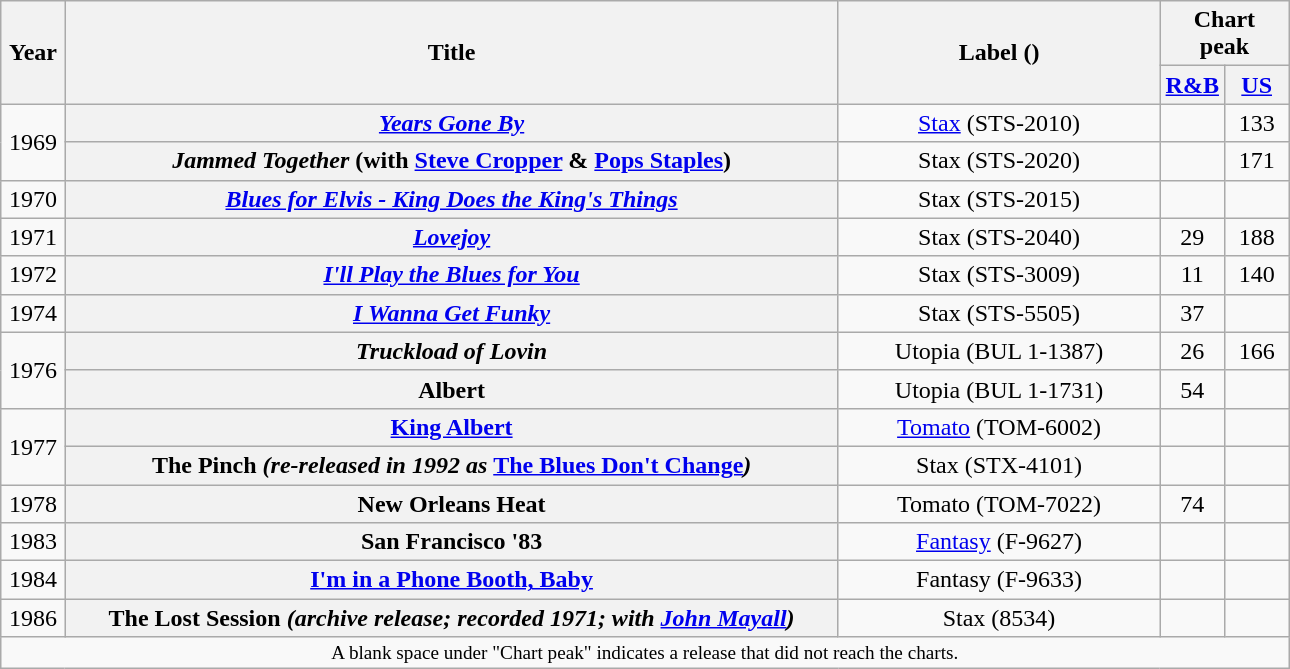<table class="wikitable plainrowheaders" style="text-align:center;">
<tr>
<th scope="col" width=5% rowspan="2">Year</th>
<th scope="col" width=60% rowspan="2">Title</th>
<th scope="col" width=25% rowspan="2">Label ()</th>
<th scope="col" width=10% colspan="2">Chart<br>peak</th>
</tr>
<tr>
<th width=5%><a href='#'>R&B</a></th>
<th width=5%><a href='#'>US</a></th>
</tr>
<tr>
<td rowspan="2">1969</td>
<th scope="row"><em><a href='#'>Years Gone By</a></em></th>
<td><a href='#'>Stax</a> (STS-2010)</td>
<td></td>
<td>133</td>
</tr>
<tr>
<th scope="row"><em>Jammed Together</em> (with <a href='#'>Steve Cropper</a> & <a href='#'>Pops Staples</a>)</th>
<td>Stax (STS-2020)</td>
<td></td>
<td>171</td>
</tr>
<tr>
<td>1970</td>
<th scope="row"><em><a href='#'>Blues for Elvis - King Does the King's Things</a></em></th>
<td>Stax (STS-2015)</td>
<td></td>
<td></td>
</tr>
<tr>
<td>1971</td>
<th scope="row"><em><a href='#'>Lovejoy</a></em></th>
<td>Stax (STS-2040)</td>
<td>29</td>
<td>188</td>
</tr>
<tr>
<td>1972</td>
<th scope="row"><em><a href='#'>I'll Play the Blues for You</a></em></th>
<td>Stax (STS-3009)</td>
<td>11</td>
<td>140</td>
</tr>
<tr>
<td>1974</td>
<th scope="row"><em><a href='#'>I Wanna Get Funky</a></em></th>
<td>Stax (STS-5505)</td>
<td>37</td>
<td></td>
</tr>
<tr>
<td rowspan="2">1976</td>
<th scope="row"><em>Truckload of Lovin<strong></th>
<td>Utopia (BUL 1-1387)</td>
<td>26</td>
<td>166</td>
</tr>
<tr>
<th scope="row"></em>Albert<em></th>
<td>Utopia (BUL 1-1731)</td>
<td>54</td>
<td></td>
</tr>
<tr>
<td rowspan="2">1977</td>
<th scope="row"></em><a href='#'>King Albert</a><em></th>
<td><a href='#'>Tomato</a> (TOM-6002)</td>
<td></td>
<td></td>
</tr>
<tr>
<th scope="row"></em>The Pinch<em> (re-released in 1992 as </em><a href='#'>The Blues Don't Change</a><em>)</th>
<td>Stax (STX-4101)</td>
<td></td>
<td></td>
</tr>
<tr>
<td>1978</td>
<th scope="row"></em>New Orleans Heat<em></th>
<td>Tomato (TOM-7022)</td>
<td>74</td>
<td></td>
</tr>
<tr>
<td>1983</td>
<th scope="row"></em>San Francisco '83<em></th>
<td><a href='#'>Fantasy</a> (F-9627)</td>
<td></td>
<td></td>
</tr>
<tr>
<td>1984</td>
<th scope="row"></em><a href='#'>I'm in a Phone Booth, Baby</a><em></th>
<td>Fantasy (F-9633)</td>
<td></td>
<td></td>
</tr>
<tr>
<td>1986</td>
<th scope="row"></em>The Lost Session<em> (archive release; recorded 1971; with <a href='#'>John Mayall</a>)</th>
<td>Stax (8534)</td>
<td></td>
<td></td>
</tr>
<tr>
<td colspan="5" style="font-size: 80%">A blank space under "Chart peak" indicates a release that did not reach the charts.</td>
</tr>
</table>
